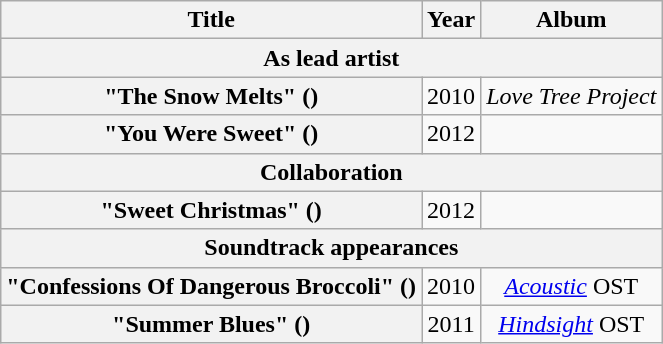<table class="wikitable plainrowheaders" style="text-align:center">
<tr>
<th scope="col">Title</th>
<th scope="col">Year</th>
<th scope="col">Album</th>
</tr>
<tr>
<th scope="col" colspan="3">As lead artist</th>
</tr>
<tr>
<th scope="row">"The Snow Melts" ()</th>
<td>2010</td>
<td><em>Love Tree Project</em></td>
</tr>
<tr>
<th scope="row">"You Were Sweet" ()<br></th>
<td>2012</td>
<td></td>
</tr>
<tr>
<th scope="col" colspan="3">Collaboration</th>
</tr>
<tr>
<th scope="row">"Sweet Christmas" ()<br></th>
<td>2012</td>
<td></td>
</tr>
<tr>
<th scope="col" colspan="3">Soundtrack appearances</th>
</tr>
<tr>
<th scope="row">"Confessions Of Dangerous Broccoli" ()</th>
<td>2010</td>
<td><em><a href='#'>Acoustic</a></em> OST</td>
</tr>
<tr>
<th scope="row">"Summer Blues" ()<br></th>
<td>2011</td>
<td><em><a href='#'>Hindsight</a></em> OST</td>
</tr>
</table>
